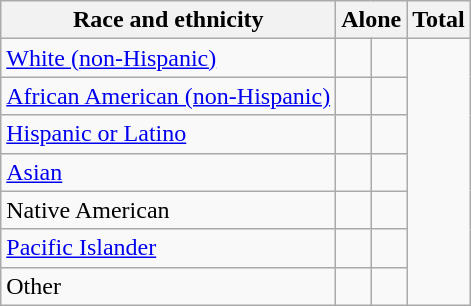<table class="wikitable sortable mw-collapsible" ; text-align:right; font-size:80%;">
<tr>
<th>Race and ethnicity</th>
<th colspan="2" data-sort-type=number>Alone</th>
<th colspan="2" data-sort-type=number>Total</th>
</tr>
<tr>
<td><a href='#'>White (non-Hispanic)</a></td>
<td align=right></td>
<td align=right></td>
</tr>
<tr>
<td><a href='#'>African American (non-Hispanic)</a></td>
<td align=right></td>
<td align=right></td>
</tr>
<tr>
<td><a href='#'>Hispanic or Latino</a></td>
<td align=right></td>
<td align=right></td>
</tr>
<tr>
<td><a href='#'>Asian</a></td>
<td align=right></td>
<td align=right></td>
</tr>
<tr>
<td>Native American</td>
<td align=right></td>
<td align=right></td>
</tr>
<tr>
<td><a href='#'>Pacific Islander</a></td>
<td align=right></td>
<td align=right></td>
</tr>
<tr>
<td>Other</td>
<td align=right></td>
<td align=right></td>
</tr>
</table>
